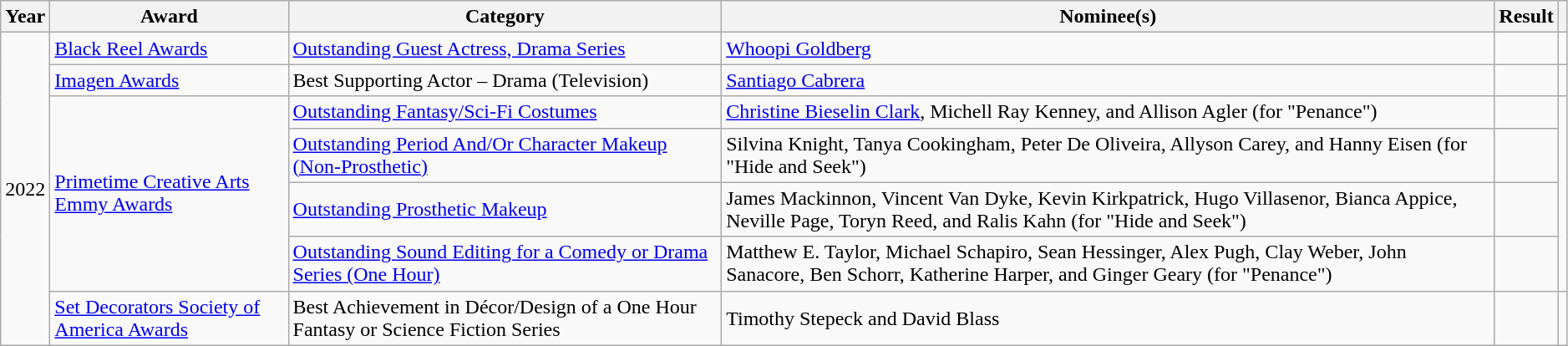<table class="wikitable sortable" style="width:99%">
<tr>
<th scope="col">Year</th>
<th scope="col">Award</th>
<th scope="col">Category</th>
<th scope="col">Nominee(s)</th>
<th scope="col">Result</th>
<th scope="col" class="unsortable"></th>
</tr>
<tr>
<td rowspan="7" style="text-align:center;">2022</td>
<td><a href='#'>Black Reel Awards</a></td>
<td><a href='#'>Outstanding Guest Actress, Drama Series</a></td>
<td><a href='#'>Whoopi Goldberg</a></td>
<td></td>
<td style="text-align:center"></td>
</tr>
<tr>
<td><a href='#'>Imagen Awards</a></td>
<td>Best Supporting Actor – Drama (Television)</td>
<td><a href='#'>Santiago Cabrera</a></td>
<td></td>
<td style="text-align:center"></td>
</tr>
<tr>
<td rowspan="4"><a href='#'>Primetime Creative Arts Emmy Awards</a></td>
<td><a href='#'>Outstanding Fantasy/Sci-Fi Costumes</a></td>
<td><a href='#'>Christine Bieselin Clark</a>, Michell Ray Kenney, and Allison Agler (for "Penance")</td>
<td></td>
<td style="text-align:center" rowspan="4"></td>
</tr>
<tr>
<td><a href='#'>Outstanding Period And/Or Character Makeup (Non-Prosthetic)</a></td>
<td>Silvina Knight, Tanya Cookingham, Peter De Oliveira, Allyson Carey, and Hanny Eisen (for "Hide and Seek")</td>
<td></td>
</tr>
<tr>
<td><a href='#'>Outstanding Prosthetic Makeup</a></td>
<td>James Mackinnon, Vincent Van Dyke, Kevin Kirkpatrick, Hugo Villasenor, Bianca Appice, Neville Page, Toryn Reed, and Ralis Kahn (for "Hide and Seek")</td>
<td></td>
</tr>
<tr>
<td><a href='#'>Outstanding Sound Editing for a Comedy or Drama Series (One Hour)</a></td>
<td>Matthew E. Taylor, Michael Schapiro, Sean Hessinger, Alex Pugh, Clay Weber, John Sanacore, Ben Schorr, Katherine Harper, and Ginger Geary (for "Penance")</td>
<td></td>
</tr>
<tr>
<td><a href='#'>Set Decorators Society of America Awards</a></td>
<td>Best Achievement in Décor/Design of a One Hour Fantasy or Science Fiction Series</td>
<td>Timothy Stepeck and David Blass</td>
<td></td>
<td style="text-align:center"></td>
</tr>
</table>
